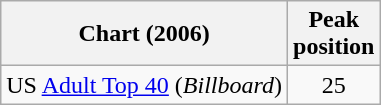<table class="wikitable sortable">
<tr>
<th>Chart (2006)</th>
<th>Peak<br>position</th>
</tr>
<tr>
<td>US <a href='#'>Adult Top 40</a> (<em>Billboard</em>)</td>
<td align="center">25</td>
</tr>
</table>
